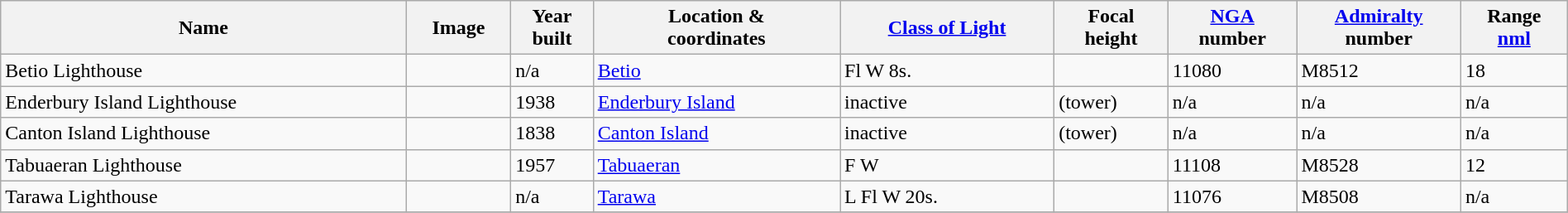<table class="wikitable sortable" style="width:100%">
<tr>
<th>Name</th>
<th>Image</th>
<th>Year<br>built</th>
<th>Location &<br> coordinates</th>
<th><a href='#'>Class of Light</a></th>
<th>Focal<br>height</th>
<th><a href='#'>NGA</a><br>number</th>
<th><a href='#'>Admiralty</a><br>number</th>
<th>Range<br><a href='#'>nml</a></th>
</tr>
<tr>
<td>Betio Lighthouse</td>
<td></td>
<td>n/a</td>
<td><a href='#'>Betio</a><br> </td>
<td>Fl W 8s.</td>
<td></td>
<td>11080</td>
<td>M8512</td>
<td>18</td>
</tr>
<tr>
<td>Enderbury Island Lighthouse</td>
<td></td>
<td>1938</td>
<td><a href='#'>Enderbury Island</a><br> </td>
<td>inactive</td>
<td> (tower)</td>
<td>n/a</td>
<td>n/a</td>
<td>n/a</td>
</tr>
<tr>
<td>Canton Island Lighthouse</td>
<td></td>
<td>1838</td>
<td><a href='#'>Canton Island</a><br> </td>
<td>inactive</td>
<td> (tower)</td>
<td>n/a</td>
<td>n/a</td>
<td>n/a</td>
</tr>
<tr>
<td>Tabuaeran Lighthouse</td>
<td></td>
<td>1957</td>
<td><a href='#'>Tabuaeran</a><br> </td>
<td>F W</td>
<td></td>
<td>11108</td>
<td>M8528</td>
<td>12</td>
</tr>
<tr>
<td>Tarawa Lighthouse</td>
<td></td>
<td>n/a</td>
<td><a href='#'>Tarawa</a><br> </td>
<td>L Fl W 20s.</td>
<td></td>
<td>11076</td>
<td>M8508</td>
<td>n/a</td>
</tr>
<tr>
</tr>
</table>
